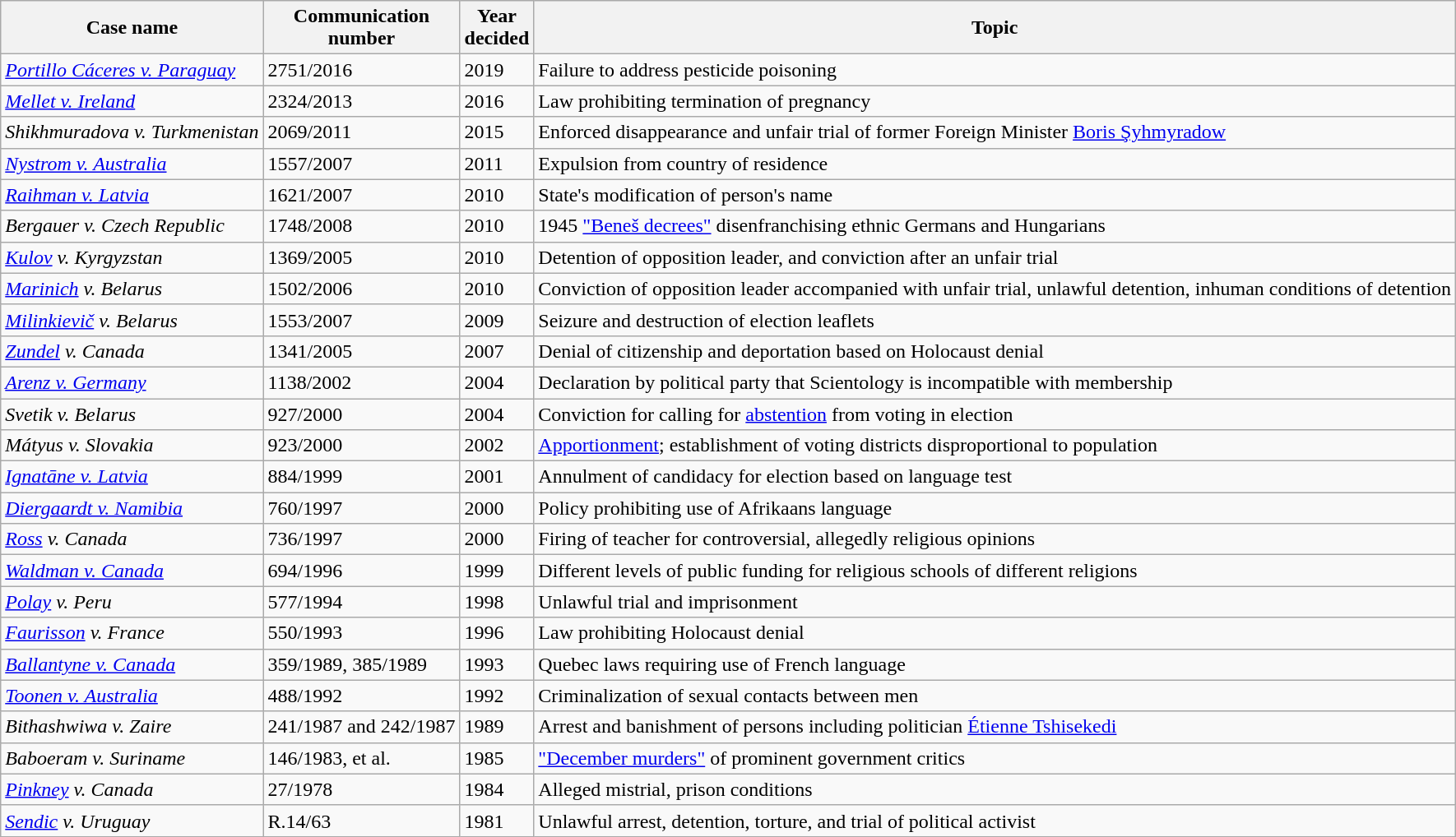<table class="wikitable">
<tr>
<th>Case name</th>
<th>Communication <br>number</th>
<th>Year <br>decided</th>
<th>Topic</th>
</tr>
<tr>
<td><em><a href='#'>Portillo Cáceres v. Paraguay</a></em></td>
<td>2751/2016</td>
<td>2019</td>
<td>Failure to address pesticide poisoning</td>
</tr>
<tr>
<td><em><a href='#'>Mellet v. Ireland</a></em></td>
<td>2324/2013</td>
<td>2016</td>
<td>Law prohibiting termination of pregnancy</td>
</tr>
<tr>
<td><em>Shikhmuradova v. Turkmenistan</em></td>
<td>2069/2011</td>
<td>2015</td>
<td>Enforced disappearance and unfair trial of former Foreign Minister <a href='#'>Boris Şyhmyradow</a></td>
</tr>
<tr>
<td><em><a href='#'>Nystrom v. Australia</a></em></td>
<td>1557/2007</td>
<td>2011</td>
<td>Expulsion from country of residence</td>
</tr>
<tr>
<td><em><a href='#'>Raihman v. Latvia</a></em></td>
<td>1621/2007</td>
<td>2010</td>
<td>State's modification of person's name</td>
</tr>
<tr>
<td><em>Bergauer v. Czech Republic</em></td>
<td>1748/2008</td>
<td>2010</td>
<td>1945 <a href='#'>"Beneš decrees"</a> disenfranchising ethnic Germans and Hungarians</td>
</tr>
<tr>
<td><em><a href='#'>Kulov</a> v. Kyrgyzstan</em></td>
<td>1369/2005</td>
<td>2010</td>
<td>Detention of opposition leader, and conviction after an unfair trial</td>
</tr>
<tr>
<td><em><a href='#'>Marinich</a> v. Belarus</em></td>
<td>1502/2006</td>
<td>2010</td>
<td>Conviction of opposition leader accompanied with unfair trial, unlawful detention, inhuman conditions of detention</td>
</tr>
<tr>
<td><em><a href='#'>Milinkievič</a> v. Belarus</em></td>
<td>1553/2007</td>
<td>2009</td>
<td>Seizure and destruction of election leaflets</td>
</tr>
<tr>
<td><em><a href='#'>Zundel</a> v. Canada</em></td>
<td>1341/2005</td>
<td>2007</td>
<td>Denial of citizenship and deportation based on Holocaust denial</td>
</tr>
<tr>
<td><em><a href='#'>Arenz v. Germany</a></em></td>
<td>1138/2002</td>
<td>2004</td>
<td>Declaration by political party that Scientology is incompatible with membership</td>
</tr>
<tr>
<td><em>Svetik v. Belarus</em></td>
<td>927/2000</td>
<td>2004</td>
<td>Conviction for calling for <a href='#'>abstention</a> from voting in election</td>
</tr>
<tr>
<td><em>Mátyus v. Slovakia</em></td>
<td>923/2000</td>
<td>2002</td>
<td><a href='#'>Apportionment</a>; establishment of voting districts disproportional to population</td>
</tr>
<tr>
<td><em><a href='#'>Ignatāne v. Latvia</a></em></td>
<td>884/1999</td>
<td>2001</td>
<td>Annulment of candidacy for election based on language test</td>
</tr>
<tr>
<td><em><a href='#'>Diergaardt v. Namibia</a></em></td>
<td>760/1997</td>
<td>2000</td>
<td>Policy prohibiting use of Afrikaans language</td>
</tr>
<tr>
<td><em><a href='#'>Ross</a> v. Canada</em></td>
<td>736/1997</td>
<td>2000</td>
<td>Firing of teacher for controversial, allegedly religious opinions</td>
</tr>
<tr>
<td><em><a href='#'>Waldman v. Canada</a></em></td>
<td>694/1996</td>
<td>1999</td>
<td>Different levels of public funding for religious schools of different religions</td>
</tr>
<tr>
<td><em><a href='#'>Polay</a> v. Peru</em></td>
<td>577/1994</td>
<td>1998</td>
<td>Unlawful trial and imprisonment</td>
</tr>
<tr>
<td><em><a href='#'>Faurisson</a> v. France</em></td>
<td>550/1993</td>
<td>1996</td>
<td>Law prohibiting Holocaust denial</td>
</tr>
<tr>
<td><em><a href='#'>Ballantyne v. Canada</a></em></td>
<td>359/1989, 385/1989</td>
<td>1993</td>
<td>Quebec laws requiring use of French language</td>
</tr>
<tr>
<td><em><a href='#'>Toonen v. Australia</a></em></td>
<td>488/1992</td>
<td>1992</td>
<td>Criminalization of sexual contacts between men</td>
</tr>
<tr>
<td><em>Bithashwiwa v. Zaire</em></td>
<td>241/1987 and 242/1987</td>
<td>1989</td>
<td>Arrest and banishment of persons including politician <a href='#'>Étienne Tshisekedi</a></td>
</tr>
<tr>
<td><em>Baboeram v. Suriname</em></td>
<td>146/1983, et al.</td>
<td>1985</td>
<td><a href='#'>"December murders"</a> of prominent government critics</td>
</tr>
<tr>
<td><em><a href='#'>Pinkney</a> v. Canada</em></td>
<td>27/1978</td>
<td>1984</td>
<td>Alleged mistrial, prison conditions</td>
</tr>
<tr>
<td><em><a href='#'>Sendic</a> v. Uruguay</em></td>
<td>R.14/63</td>
<td>1981</td>
<td>Unlawful arrest, detention, torture, and trial of political activist</td>
</tr>
</table>
